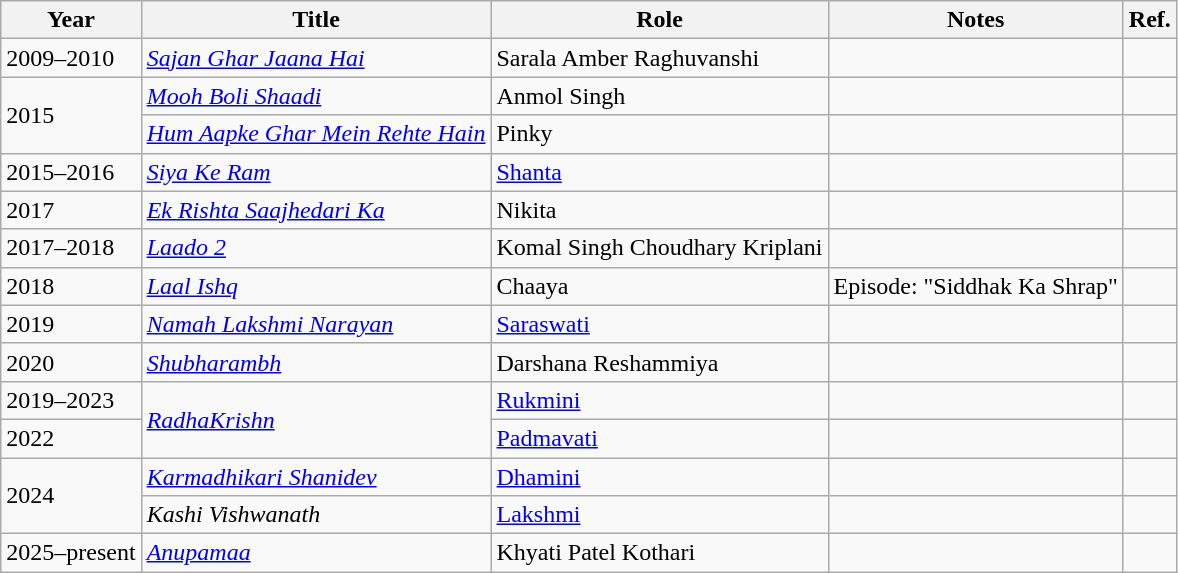<table class = "wikitable sortable">
<tr>
<th>Year</th>
<th>Title</th>
<th>Role</th>
<th class="unsortable">Notes</th>
<th class="unsortable">Ref.</th>
</tr>
<tr>
<td>2009–2010</td>
<td><em><a href='#'>Sajan Ghar Jaana Hai</a></em></td>
<td>Sarala Amber Raghuvanshi</td>
<td></td>
<td></td>
</tr>
<tr>
<td rowspan="2">2015</td>
<td><em><a href='#'>Mooh Boli Shaadi</a></em></td>
<td>Anmol Singh</td>
<td></td>
<td></td>
</tr>
<tr>
<td><em><a href='#'>Hum Aapke Ghar Mein Rehte Hain</a></em></td>
<td>Pinky</td>
<td></td>
<td></td>
</tr>
<tr>
<td>2015–2016</td>
<td><em><a href='#'>Siya Ke Ram</a></em></td>
<td><a href='#'>Shanta</a></td>
<td></td>
<td></td>
</tr>
<tr>
<td>2017</td>
<td><em><a href='#'>Ek Rishta Saajhedari Ka</a></em></td>
<td>Nikita</td>
<td></td>
<td></td>
</tr>
<tr>
<td>2017–2018</td>
<td><em><a href='#'>Laado 2</a></em></td>
<td>Komal Singh Choudhary Kriplani</td>
<td></td>
<td></td>
</tr>
<tr>
<td>2018</td>
<td><em><a href='#'>Laal Ishq</a></em></td>
<td>Chaaya</td>
<td>Episode: "Siddhak Ka Shrap"</td>
<td></td>
</tr>
<tr>
<td>2019</td>
<td><em><a href='#'>Namah Lakshmi Narayan</a></em></td>
<td><a href='#'>Saraswati</a></td>
<td></td>
<td></td>
</tr>
<tr>
<td>2020</td>
<td><em><a href='#'>Shubharambh</a></em></td>
<td>Darshana Reshammiya</td>
<td></td>
<td></td>
</tr>
<tr>
<td>2019–2023</td>
<td rowspan="2"><em><a href='#'>RadhaKrishn</a></em></td>
<td><a href='#'>Rukmini</a></td>
<td></td>
<td></td>
</tr>
<tr>
<td>2022</td>
<td><a href='#'>Padmavati</a></td>
<td></td>
<td></td>
</tr>
<tr>
<td rowspan="2">2024</td>
<td><em><a href='#'>Karmadhikari Shanidev</a></em></td>
<td><a href='#'>Dhamini</a></td>
<td></td>
<td></td>
</tr>
<tr>
<td><em>Kashi Vishwanath</em></td>
<td><a href='#'>Lakshmi</a></td>
<td></td>
<td></td>
</tr>
<tr>
<td>2025–present</td>
<td><em><a href='#'>Anupamaa</a></em></td>
<td>Khyati Patel Kothari</td>
<td></td>
<td></td>
</tr>
</table>
